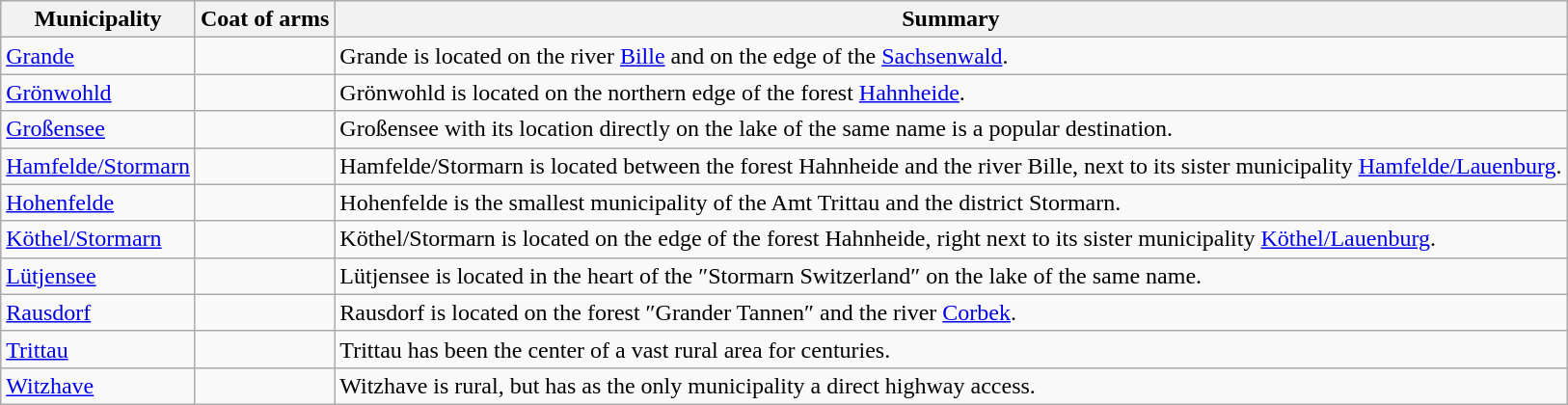<table class="wikitable">
<tr>
<th>Municipality</th>
<th>Coat of arms</th>
<th>Summary</th>
</tr>
<tr>
<td><a href='#'>Grande</a></td>
<td align="center"></td>
<td>Grande is located on the river <a href='#'>Bille</a> and on the edge of the <a href='#'>Sachsenwald</a>.</td>
</tr>
<tr>
<td><a href='#'>Grönwohld</a></td>
<td align="center"></td>
<td>Grönwohld is located on the northern edge of the forest <a href='#'>Hahnheide</a>.</td>
</tr>
<tr>
<td><a href='#'>Großensee</a></td>
<td align="center"></td>
<td>Großensee with its location directly on the lake of the same name is a popular destination.</td>
</tr>
<tr>
<td><a href='#'>Hamfelde/Stormarn</a></td>
<td align="center"></td>
<td>Hamfelde/Stormarn is located between the forest Hahnheide and the river Bille, next to its sister municipality <a href='#'>Hamfelde/Lauenburg</a>.</td>
</tr>
<tr>
<td><a href='#'>Hohenfelde</a></td>
<td align="center"></td>
<td>Hohenfelde is the smallest municipality of the Amt Trittau and the district Stormarn.</td>
</tr>
<tr>
<td><a href='#'>Köthel/Stormarn</a></td>
<td align="center"></td>
<td>Köthel/Stormarn is located on the edge of the forest Hahnheide, right next to its sister municipality <a href='#'>Köthel/Lauenburg</a>.</td>
</tr>
<tr>
<td><a href='#'>Lütjensee</a></td>
<td align="center"></td>
<td>Lütjensee is located in the heart of the ″Stormarn Switzerland″ on the lake of the same name.</td>
</tr>
<tr>
<td><a href='#'>Rausdorf</a></td>
<td align="center"></td>
<td>Rausdorf is located on the forest ″Grander Tannen″ and the river <a href='#'>Corbek</a>.</td>
</tr>
<tr>
<td><a href='#'>Trittau</a></td>
<td align="center"></td>
<td>Trittau has been the center of a vast rural area for centuries.</td>
</tr>
<tr>
<td><a href='#'>Witzhave</a></td>
<td align="center"></td>
<td>Witzhave is rural, but has as the only municipality a direct highway access.</td>
</tr>
</table>
